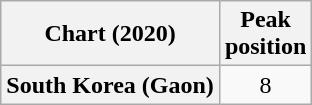<table class="wikitable plainrowheaders" style="text-align:center">
<tr>
<th>Chart (2020)</th>
<th>Peak<br>position</th>
</tr>
<tr>
<th scope="row">South Korea (Gaon)</th>
<td>8</td>
</tr>
</table>
